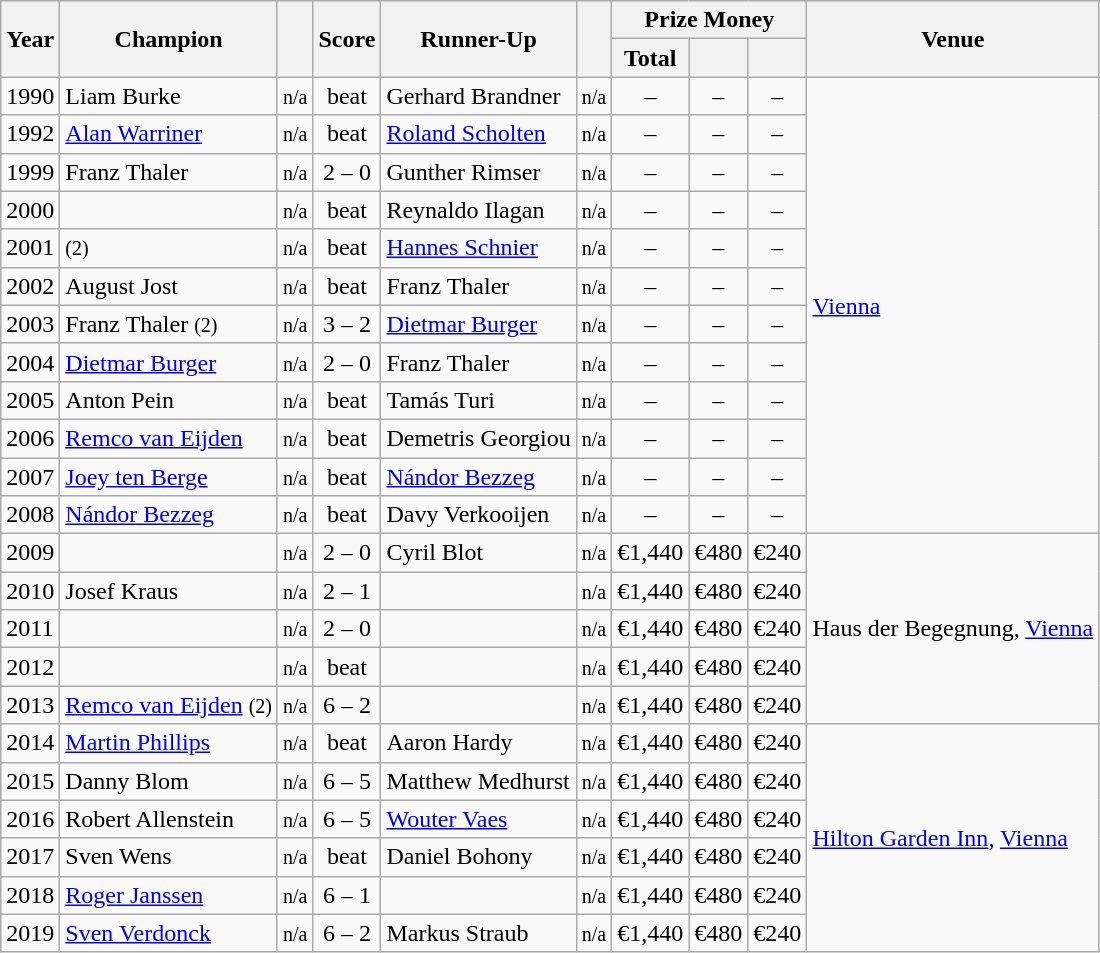<table class="wikitable sortable">
<tr>
<th rowspan=2>Year</th>
<th rowspan=2>Champion</th>
<th rowspan=2></th>
<th rowspan=2>Score</th>
<th rowspan=2>Runner-Up</th>
<th rowspan=2></th>
<th colspan=3>Prize Money</th>
<th rowspan=2>Venue</th>
</tr>
<tr>
<th>Total</th>
<th></th>
<th></th>
</tr>
<tr>
<td>1990</td>
<td> Liam Burke</td>
<td align=center><small><span>n/a</span></small></td>
<td align=center>beat</td>
<td> Gerhard Brandner</td>
<td align=center><small><span>n/a</span></small></td>
<td align=center>–</td>
<td align=center>–</td>
<td align=center>–</td>
<td rowspan=12><a href='#'>Vienna</a></td>
</tr>
<tr>
<td>1992</td>
<td> <a href='#'>Alan Warriner</a></td>
<td align=center><small><span>n/a</span></small></td>
<td align=center>beat</td>
<td> <a href='#'>Roland Scholten</a></td>
<td align=center><small><span>n/a</span></small></td>
<td align=center>–</td>
<td align=center>–</td>
<td align=center>–</td>
</tr>
<tr>
<td>1999</td>
<td> Franz Thaler</td>
<td align=center><small><span>n/a</span></small></td>
<td align=center>2 – 0</td>
<td> Gunther Rimser</td>
<td align=center><small><span>n/a</span></small></td>
<td align=center>–</td>
<td align=center>–</td>
<td align=center>–</td>
</tr>
<tr>
<td>2000</td>
<td></td>
<td align=center><small><span>n/a</span></small></td>
<td align=center>beat</td>
<td> Reynaldo Ilagan</td>
<td align=center><small><span>n/a</span></small></td>
<td align=center>–</td>
<td align=center>–</td>
<td align=center>–</td>
</tr>
<tr>
<td>2001</td>
<td> <small>(2)</small></td>
<td align=center><small><span>n/a</span></small></td>
<td align=center>beat</td>
<td> <a href='#'>Hannes Schnier</a></td>
<td align=center><small><span>n/a</span></small></td>
<td align=center>–</td>
<td align=center>–</td>
<td align=center>–</td>
</tr>
<tr>
<td>2002</td>
<td> August Jost</td>
<td align=center><small><span>n/a</span></small></td>
<td align=center>beat</td>
<td> Franz Thaler</td>
<td align=center><small><span>n/a</span></small></td>
<td align=center>–</td>
<td align=center>–</td>
<td align=center>–</td>
</tr>
<tr>
<td>2003</td>
<td> Franz Thaler <small>(2)</small></td>
<td align=center><small><span>n/a</span></small></td>
<td align=center>3 – 2</td>
<td> <a href='#'>Dietmar Burger</a></td>
<td align=center><small><span>n/a</span></small></td>
<td align=center>–</td>
<td align=center>–</td>
<td align=center>–</td>
</tr>
<tr>
<td>2004</td>
<td> <a href='#'>Dietmar Burger</a></td>
<td align=center><small><span>n/a</span></small></td>
<td align=center>2 – 0</td>
<td> Franz Thaler</td>
<td align=center><small><span>n/a</span></small></td>
<td align=center>–</td>
<td align=center>–</td>
<td align=center>–</td>
</tr>
<tr>
<td>2005</td>
<td> Anton Pein</td>
<td align=center><small><span>n/a</span></small></td>
<td align=center>beat</td>
<td> Tamás Turi</td>
<td align=center><small><span>n/a</span></small></td>
<td align=center>–</td>
<td align=center>–</td>
<td align=center>–</td>
</tr>
<tr>
<td>2006</td>
<td> <a href='#'>Remco van Eijden</a></td>
<td align=center><small><span>n/a</span></small></td>
<td align=center>beat</td>
<td> Demetris Georgiou</td>
<td align=center><small><span>n/a</span></small></td>
<td align=center>–</td>
<td align=center>–</td>
<td align=center>–</td>
</tr>
<tr>
<td>2007</td>
<td> <a href='#'>Joey ten Berge</a></td>
<td align=center><small><span>n/a</span></small></td>
<td align=center>beat</td>
<td> <a href='#'>Nándor Bezzeg</a></td>
<td align=center><small><span>n/a</span></small></td>
<td align=center>–</td>
<td align=center>–</td>
<td align=center>–</td>
</tr>
<tr>
<td>2008</td>
<td> <a href='#'>Nándor Bezzeg</a></td>
<td align=center><small><span>n/a</span></small></td>
<td align=center>beat</td>
<td> Davy Verkooijen</td>
<td align=center><small><span>n/a</span></small></td>
<td align=center>–</td>
<td align=center>–</td>
<td align=center>–</td>
</tr>
<tr>
<td>2009</td>
<td></td>
<td align=center><small><span>n/a</span></small></td>
<td align=center>2 – 0</td>
<td> Cyril Blot</td>
<td align=center><small><span>n/a</span></small></td>
<td align=center>€1,440</td>
<td align=center>€480</td>
<td align=center>€240</td>
<td rowspan=5>Haus der Begegnung, <a href='#'>Vienna</a></td>
</tr>
<tr>
<td>2010</td>
<td> Josef Kraus</td>
<td align=center><small><span>n/a</span></small></td>
<td align=center>2 – 1</td>
<td></td>
<td align=center><small><span>n/a</span></small></td>
<td align=center>€1,440</td>
<td align=center>€480</td>
<td align=center>€240</td>
</tr>
<tr>
<td>2011</td>
<td></td>
<td align=center><small><span>n/a</span></small></td>
<td align=center>2 – 0</td>
<td></td>
<td align=center><small><span>n/a</span></small></td>
<td align=center>€1,440</td>
<td align=center>€480</td>
<td align=center>€240</td>
</tr>
<tr>
<td>2012</td>
<td></td>
<td align=center><small><span>n/a</span></small></td>
<td align=center>beat</td>
<td></td>
<td align=center><small><span>n/a</span></small></td>
<td align=center>€1,440</td>
<td align=center>€480</td>
<td align=center>€240</td>
</tr>
<tr>
<td>2013</td>
<td> <a href='#'>Remco van Eijden</a> <small>(2)</small></td>
<td align=center><small><span>n/a</span></small></td>
<td align=center>6 – 2</td>
<td></td>
<td align=center><small><span>n/a</span></small></td>
<td align=center>€1,440</td>
<td align=center>€480</td>
<td align=center>€240</td>
</tr>
<tr>
<td>2014</td>
<td> <a href='#'>Martin Phillips</a></td>
<td align=center><small><span>n/a</span></small></td>
<td align=center>beat</td>
<td> Aaron Hardy</td>
<td align=center><small><span>n/a</span></small></td>
<td align=center>€1,440</td>
<td align=center>€480</td>
<td align=center>€240</td>
<td rowspan=6><a href='#'>Hilton Garden Inn</a>, <a href='#'>Vienna</a></td>
</tr>
<tr>
<td>2015</td>
<td> Danny Blom</td>
<td align=center><small><span>n/a</span></small></td>
<td align=center>6 – 5</td>
<td> Matthew Medhurst</td>
<td align=center><small><span>n/a</span></small></td>
<td align=center>€1,440</td>
<td align=center>€480</td>
<td align=center>€240</td>
</tr>
<tr>
<td>2016</td>
<td> Robert Allenstein</td>
<td align=center><small><span>n/a</span></small></td>
<td align=center>6 – 5</td>
<td> <a href='#'>Wouter Vaes</a></td>
<td align=center><small><span>n/a</span></small></td>
<td align=center>€1,440</td>
<td align=center>€480</td>
<td align=center>€240</td>
</tr>
<tr>
<td>2017</td>
<td> Sven Wens</td>
<td align=center><small><span>n/a</span></small></td>
<td align=center>beat</td>
<td> Daniel Bohony</td>
<td align=center><small><span>n/a</span></small></td>
<td align=center>€1,440</td>
<td align=center>€480</td>
<td align=center>€240</td>
</tr>
<tr>
<td>2018</td>
<td> <a href='#'>Roger Janssen</a></td>
<td align=center><small><span>n/a</span></small></td>
<td align=center>6 – 1</td>
<td></td>
<td align=center><small><span>n/a</span></small></td>
<td align=center>€1,440</td>
<td align=center>€480</td>
<td align=center>€240</td>
</tr>
<tr>
<td>2019</td>
<td> <a href='#'>Sven Verdonck</a></td>
<td align=center><small><span>n/a</span></small></td>
<td align=center>6 – 2</td>
<td> Markus Straub</td>
<td align=center><small><span>n/a</span></small></td>
<td align=center>€1,440</td>
<td align=center>€480</td>
<td align=center>€240</td>
</tr>
</table>
